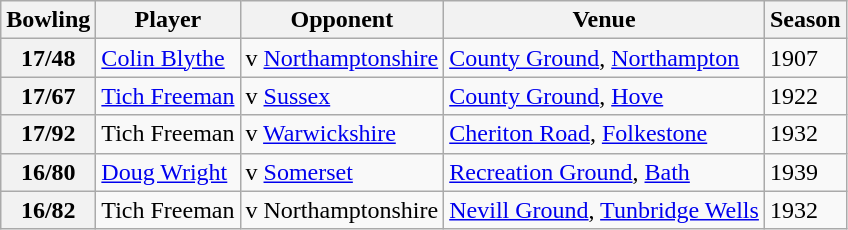<table class="wikitable">
<tr>
<th>Bowling</th>
<th>Player</th>
<th>Opponent</th>
<th>Venue</th>
<th>Season</th>
</tr>
<tr>
<th>17/48</th>
<td><a href='#'>Colin Blythe</a></td>
<td>v <a href='#'>Northamptonshire</a></td>
<td><a href='#'>County Ground</a>, <a href='#'>Northampton</a></td>
<td>1907</td>
</tr>
<tr>
<th>17/67</th>
<td><a href='#'>Tich Freeman</a></td>
<td>v <a href='#'>Sussex</a></td>
<td><a href='#'>County Ground</a>, <a href='#'>Hove</a></td>
<td>1922</td>
</tr>
<tr>
<th>17/92</th>
<td>Tich Freeman</td>
<td>v <a href='#'>Warwickshire</a></td>
<td><a href='#'>Cheriton Road</a>, <a href='#'>Folkestone</a></td>
<td>1932</td>
</tr>
<tr>
<th>16/80</th>
<td><a href='#'>Doug Wright</a></td>
<td>v <a href='#'>Somerset</a></td>
<td><a href='#'>Recreation Ground</a>, <a href='#'>Bath</a></td>
<td>1939</td>
</tr>
<tr>
<th>16/82</th>
<td>Tich Freeman</td>
<td>v Northamptonshire</td>
<td><a href='#'>Nevill Ground</a>, <a href='#'>Tunbridge Wells</a></td>
<td>1932</td>
</tr>
</table>
